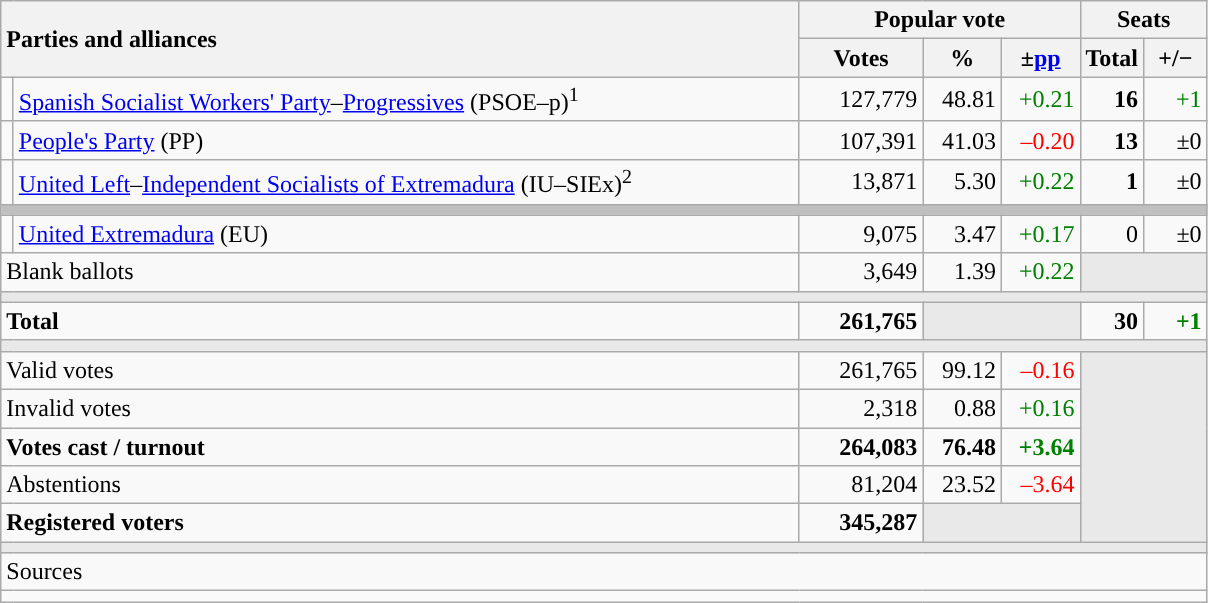<table class="wikitable" style="text-align:right;">
<tr>
<th style="text-align:left;" rowspan="2" colspan="2" width="525">Parties and alliances</th>
<th colspan="3">Popular vote</th>
<th colspan="2">Seats</th>
</tr>
<tr>
<th width="75">Votes</th>
<th width="45">%</th>
<th width="45">±<a href='#'>pp</a></th>
<th width="35">Total</th>
<th width="35">+/−</th>
</tr>
<tr>
<td width="1" style="color:inherit;background:"></td>
<td align="left"><a href='#'>Spanish Socialist Workers' Party</a>–<a href='#'>Progressives</a> (PSOE–p)<sup>1</sup></td>
<td>127,779</td>
<td>48.81</td>
<td style="color:green;">+0.21</td>
<td><strong>16</strong></td>
<td style="color:green;">+1</td>
</tr>
<tr>
<td style="color:inherit;background:"></td>
<td align="left"><a href='#'>People's Party</a> (PP)</td>
<td>107,391</td>
<td>41.03</td>
<td style="color:red;">–0.20</td>
<td><strong>13</strong></td>
<td>±0</td>
</tr>
<tr>
<td style="color:inherit;background:"></td>
<td align="left"><a href='#'>United Left</a>–<a href='#'>Independent Socialists of Extremadura</a> (IU–SIEx)<sup>2</sup></td>
<td>13,871</td>
<td>5.30</td>
<td style="color:green;">+0.22</td>
<td><strong>1</strong></td>
<td>±0</td>
</tr>
<tr>
<td colspan="7" bgcolor="#C0C0C0"></td>
</tr>
<tr>
<td style="color:inherit;background:"></td>
<td align="left"><a href='#'>United Extremadura</a> (EU)</td>
<td>9,075</td>
<td>3.47</td>
<td style="color:green;">+0.17</td>
<td>0</td>
<td>±0</td>
</tr>
<tr>
<td align="left" colspan="2">Blank ballots</td>
<td>3,649</td>
<td>1.39</td>
<td style="color:green;">+0.22</td>
<td bgcolor="#E9E9E9" colspan="2"></td>
</tr>
<tr>
<td colspan="7" bgcolor="#E9E9E9"></td>
</tr>
<tr style="font-weight:bold;">
<td align="left" colspan="2">Total</td>
<td>261,765</td>
<td bgcolor="#E9E9E9" colspan="2"></td>
<td>30</td>
<td style="color:green;">+1</td>
</tr>
<tr>
<td colspan="7" bgcolor="#E9E9E9"></td>
</tr>
<tr>
<td align="left" colspan="2">Valid votes</td>
<td>261,765</td>
<td>99.12</td>
<td style="color:red;">–0.16</td>
<td bgcolor="#E9E9E9" colspan="2" rowspan="5"></td>
</tr>
<tr>
<td align="left" colspan="2">Invalid votes</td>
<td>2,318</td>
<td>0.88</td>
<td style="color:green;">+0.16</td>
</tr>
<tr style="font-weight:bold;">
<td align="left" colspan="2">Votes cast / turnout</td>
<td>264,083</td>
<td>76.48</td>
<td style="color:green;">+3.64</td>
</tr>
<tr>
<td align="left" colspan="2">Abstentions</td>
<td>81,204</td>
<td>23.52</td>
<td style="color:red;">–3.64</td>
</tr>
<tr style="font-weight:bold;">
<td align="left" colspan="2">Registered voters</td>
<td>345,287</td>
<td bgcolor="#E9E9E9" colspan="2"></td>
</tr>
<tr>
<td colspan="7" bgcolor="#E9E9E9"></td>
</tr>
<tr>
<td align="left" colspan="7">Sources</td>
</tr>
<tr>
<td colspan="7" style="text-align:left; max-width:790px;"></td>
</tr>
</table>
